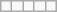<table class="wikitable">
<tr>
<td></td>
<td></td>
<td></td>
<td></td>
<td></td>
</tr>
</table>
